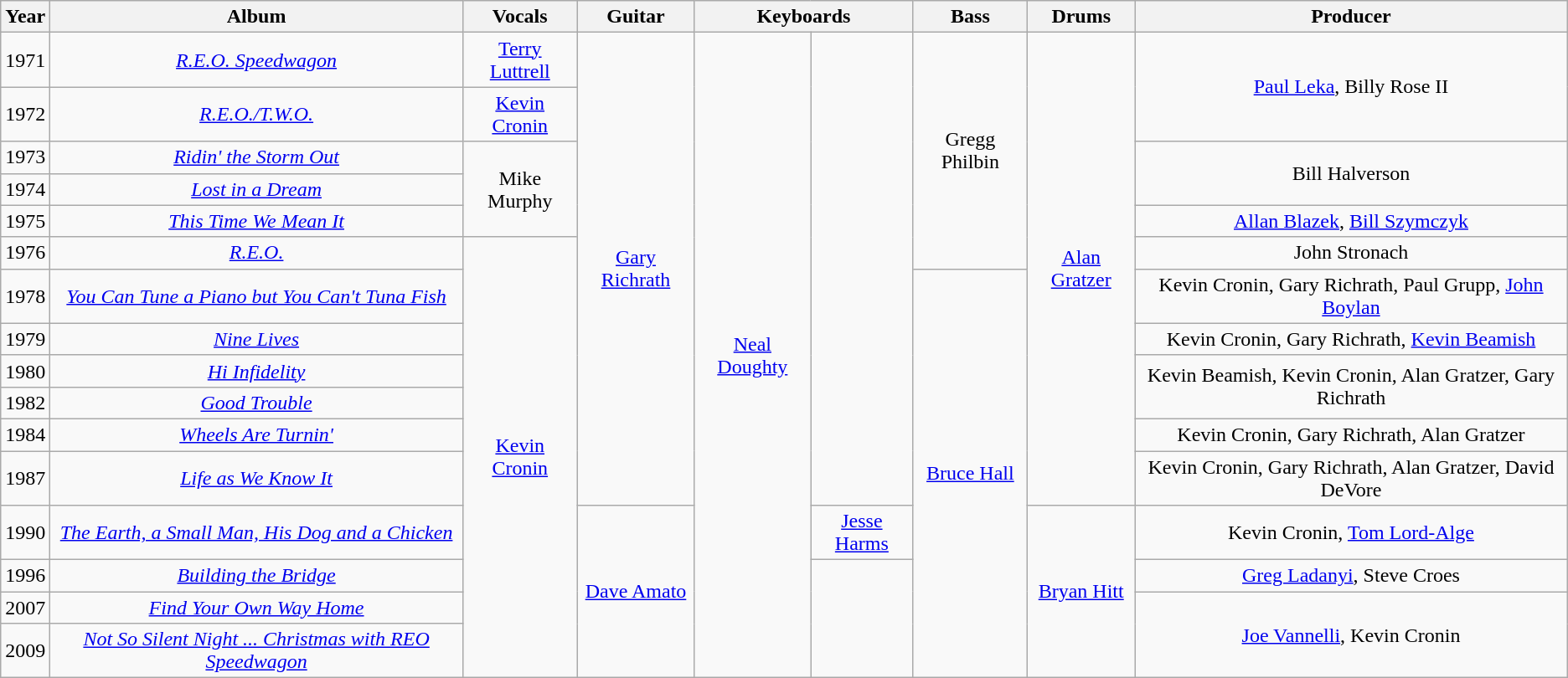<table class="wikitable" style="text-align:center;">
<tr>
<th>Year</th>
<th>Album</th>
<th>Vocals</th>
<th>Guitar</th>
<th colspan=2>Keyboards</th>
<th>Bass</th>
<th>Drums</th>
<th>Producer</th>
</tr>
<tr>
<td>1971</td>
<td><em><a href='#'>R.E.O. Speedwagon</a></em></td>
<td><a href='#'>Terry Luttrell</a></td>
<td rowspan=12><a href='#'>Gary Richrath</a></td>
<td rowspan=16><a href='#'>Neal Doughty</a></td>
<td rowspan=12></td>
<td rowspan=6>Gregg Philbin</td>
<td rowspan=12><a href='#'>Alan Gratzer</a></td>
<td rowspan=2><a href='#'>Paul Leka</a>, Billy Rose II</td>
</tr>
<tr>
<td>1972</td>
<td><em><a href='#'>R.E.O./T.W.O.</a></em></td>
<td><a href='#'>Kevin Cronin</a></td>
</tr>
<tr>
<td>1973</td>
<td><em><a href='#'>Ridin' the Storm Out</a></em></td>
<td rowspan=3>Mike Murphy</td>
<td rowspan=2>Bill Halverson</td>
</tr>
<tr>
<td>1974</td>
<td><em><a href='#'>Lost in a Dream</a></em></td>
</tr>
<tr>
<td>1975</td>
<td><em><a href='#'>This Time We Mean It</a></em></td>
<td><a href='#'>Allan Blazek</a>, <a href='#'>Bill Szymczyk</a></td>
</tr>
<tr>
<td>1976</td>
<td><em><a href='#'>R.E.O.</a></em></td>
<td rowspan=11><a href='#'>Kevin Cronin</a></td>
<td>John Stronach</td>
</tr>
<tr>
<td>1978</td>
<td><em><a href='#'>You Can Tune a Piano but You Can't Tuna Fish</a></em></td>
<td rowspan=10><a href='#'>Bruce Hall</a></td>
<td>Kevin Cronin, Gary Richrath, Paul Grupp, <a href='#'>John Boylan</a></td>
</tr>
<tr>
<td>1979</td>
<td><em><a href='#'>Nine Lives</a></em></td>
<td>Kevin Cronin, Gary Richrath, <a href='#'>Kevin Beamish</a></td>
</tr>
<tr>
<td>1980</td>
<td><em><a href='#'>Hi Infidelity</a></em></td>
<td rowspan=2>Kevin Beamish, Kevin Cronin, Alan Gratzer, Gary Richrath</td>
</tr>
<tr>
<td>1982</td>
<td><em><a href='#'>Good Trouble</a></em></td>
</tr>
<tr>
<td>1984</td>
<td><em><a href='#'>Wheels Are Turnin'</a></em></td>
<td>Kevin Cronin, Gary Richrath, Alan Gratzer</td>
</tr>
<tr>
<td>1987</td>
<td><em><a href='#'>Life as We Know It</a></em></td>
<td>Kevin Cronin, Gary Richrath, Alan Gratzer, David DeVore</td>
</tr>
<tr>
<td>1990</td>
<td><em><a href='#'>The Earth, a Small Man, His Dog and a Chicken</a></em></td>
<td rowspan=4><a href='#'>Dave Amato</a></td>
<td><a href='#'>Jesse Harms</a></td>
<td rowspan=4><a href='#'>Bryan Hitt</a></td>
<td>Kevin Cronin, <a href='#'>Tom Lord-Alge</a></td>
</tr>
<tr>
<td>1996</td>
<td><em><a href='#'>Building the Bridge</a></em></td>
<td rowspan=3></td>
<td><a href='#'>Greg Ladanyi</a>, Steve Croes</td>
</tr>
<tr>
<td>2007</td>
<td><em><a href='#'>Find Your Own Way Home</a></em></td>
<td rowspan=2><a href='#'>Joe Vannelli</a>, Kevin Cronin</td>
</tr>
<tr>
<td>2009</td>
<td><em><a href='#'>Not So Silent Night ... Christmas with REO Speedwagon</a></em></td>
</tr>
</table>
